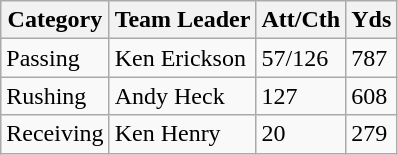<table class="wikitable">
<tr>
<th>Category</th>
<th>Team Leader</th>
<th>Att/Cth</th>
<th>Yds</th>
</tr>
<tr style="background: ##ddffdd;">
<td>Passing</td>
<td>Ken Erickson</td>
<td>57/126</td>
<td>787</td>
</tr>
<tr style="background: ##ffdddd;">
<td>Rushing</td>
<td>Andy Heck</td>
<td>127</td>
<td>608</td>
</tr>
<tr style="background: ##ddffdd;">
<td>Receiving</td>
<td>Ken Henry</td>
<td>20</td>
<td>279</td>
</tr>
</table>
